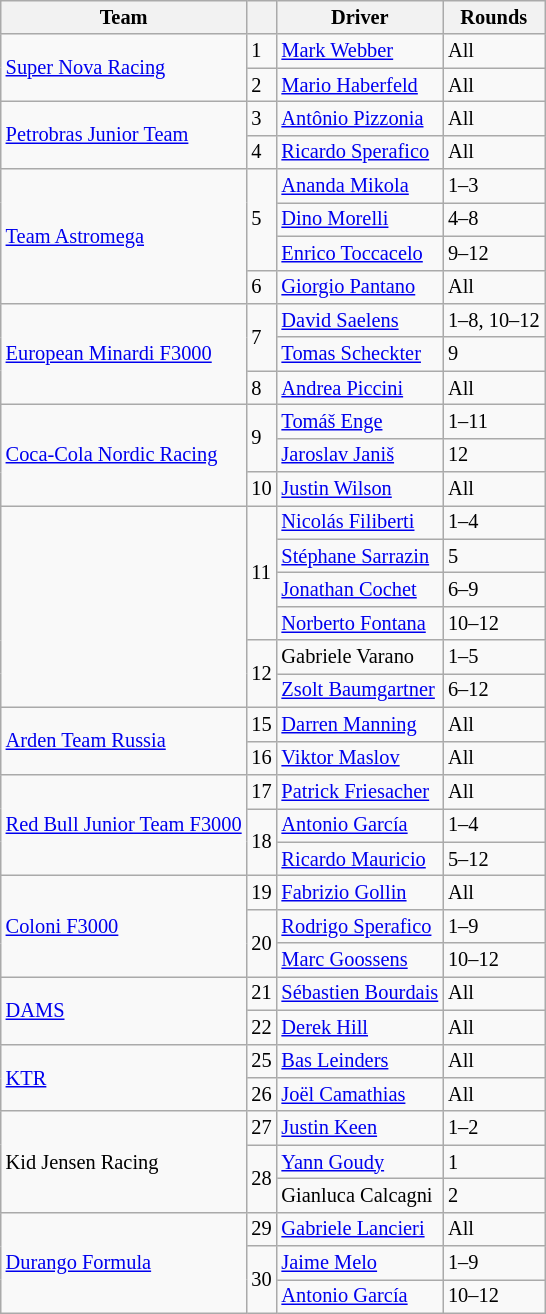<table class="wikitable" style="font-size:85%">
<tr>
<th scope="col">Team</th>
<th scope="col"></th>
<th scope="col">Driver</th>
<th scope="col">Rounds</th>
</tr>
<tr>
<td rowspan=2> <a href='#'>Super Nova Racing</a></td>
<td>1</td>
<td> <a href='#'>Mark Webber</a></td>
<td>All</td>
</tr>
<tr>
<td>2</td>
<td> <a href='#'>Mario Haberfeld</a></td>
<td>All</td>
</tr>
<tr>
<td rowspan=2> <a href='#'>Petrobras Junior Team</a></td>
<td>3</td>
<td> <a href='#'>Antônio Pizzonia</a></td>
<td>All</td>
</tr>
<tr>
<td>4</td>
<td> <a href='#'>Ricardo Sperafico</a></td>
<td>All</td>
</tr>
<tr>
<td rowspan=4> <a href='#'>Team Astromega</a></td>
<td rowspan=3>5</td>
<td> <a href='#'>Ananda Mikola</a></td>
<td>1–3</td>
</tr>
<tr>
<td> <a href='#'>Dino Morelli</a></td>
<td>4–8</td>
</tr>
<tr>
<td> <a href='#'>Enrico Toccacelo</a></td>
<td>9–12</td>
</tr>
<tr>
<td>6</td>
<td> <a href='#'>Giorgio Pantano</a></td>
<td>All</td>
</tr>
<tr>
<td rowspan=3> <a href='#'>European Minardi F3000</a></td>
<td rowspan=2>7</td>
<td> <a href='#'>David Saelens</a></td>
<td>1–8, 10–12</td>
</tr>
<tr>
<td> <a href='#'>Tomas Scheckter</a></td>
<td>9</td>
</tr>
<tr>
<td>8</td>
<td> <a href='#'>Andrea Piccini</a></td>
<td>All</td>
</tr>
<tr>
<td rowspan=3> <a href='#'>Coca-Cola Nordic Racing</a></td>
<td rowspan=2>9</td>
<td> <a href='#'>Tomáš Enge</a></td>
<td>1–11</td>
</tr>
<tr>
<td> <a href='#'>Jaroslav Janiš</a></td>
<td>12</td>
</tr>
<tr>
<td>10</td>
<td> <a href='#'>Justin Wilson</a></td>
<td>All</td>
</tr>
<tr>
<td rowspan=6> </td>
<td rowspan=4>11</td>
<td> <a href='#'>Nicolás Filiberti</a></td>
<td>1–4</td>
</tr>
<tr>
<td> <a href='#'>Stéphane Sarrazin</a></td>
<td>5</td>
</tr>
<tr>
<td> <a href='#'>Jonathan Cochet</a></td>
<td>6–9</td>
</tr>
<tr>
<td> <a href='#'>Norberto Fontana</a></td>
<td>10–12</td>
</tr>
<tr>
<td rowspan=2>12</td>
<td> Gabriele Varano</td>
<td>1–5</td>
</tr>
<tr>
<td> <a href='#'>Zsolt Baumgartner</a></td>
<td>6–12</td>
</tr>
<tr>
<td rowspan=2> <a href='#'>Arden Team Russia</a></td>
<td>15</td>
<td> <a href='#'>Darren Manning</a></td>
<td>All</td>
</tr>
<tr>
<td>16</td>
<td> <a href='#'>Viktor Maslov</a></td>
<td>All</td>
</tr>
<tr>
<td rowspan=3 nowrap> <a href='#'>Red Bull Junior Team F3000</a></td>
<td>17</td>
<td> <a href='#'>Patrick Friesacher</a></td>
<td>All</td>
</tr>
<tr>
<td rowspan=2>18</td>
<td> <a href='#'>Antonio García</a></td>
<td>1–4</td>
</tr>
<tr>
<td> <a href='#'>Ricardo Mauricio</a></td>
<td>5–12</td>
</tr>
<tr>
<td rowspan=3> <a href='#'>Coloni F3000</a></td>
<td>19</td>
<td> <a href='#'>Fabrizio Gollin</a></td>
<td>All</td>
</tr>
<tr>
<td rowspan=2>20</td>
<td> <a href='#'>Rodrigo Sperafico</a></td>
<td>1–9</td>
</tr>
<tr>
<td> <a href='#'>Marc Goossens</a></td>
<td>10–12</td>
</tr>
<tr>
<td rowspan=2> <a href='#'>DAMS</a></td>
<td>21</td>
<td nowrap> <a href='#'>Sébastien Bourdais</a></td>
<td>All</td>
</tr>
<tr>
<td>22</td>
<td> <a href='#'>Derek Hill</a></td>
<td>All</td>
</tr>
<tr>
<td rowspan=2> <a href='#'>KTR</a></td>
<td>25</td>
<td> <a href='#'>Bas Leinders</a></td>
<td>All</td>
</tr>
<tr>
<td>26</td>
<td> <a href='#'>Joël Camathias</a></td>
<td>All</td>
</tr>
<tr>
<td rowspan=3> Kid Jensen Racing</td>
<td>27</td>
<td> <a href='#'>Justin Keen</a></td>
<td>1–2</td>
</tr>
<tr>
<td rowspan=2>28</td>
<td> <a href='#'>Yann Goudy</a></td>
<td>1</td>
</tr>
<tr>
<td> Gianluca Calcagni</td>
<td>2</td>
</tr>
<tr>
<td rowspan=3> <a href='#'>Durango Formula</a></td>
<td>29</td>
<td> <a href='#'>Gabriele Lancieri</a></td>
<td>All</td>
</tr>
<tr>
<td rowspan=2>30</td>
<td> <a href='#'>Jaime Melo</a></td>
<td>1–9</td>
</tr>
<tr>
<td> <a href='#'>Antonio García</a></td>
<td>10–12</td>
</tr>
</table>
